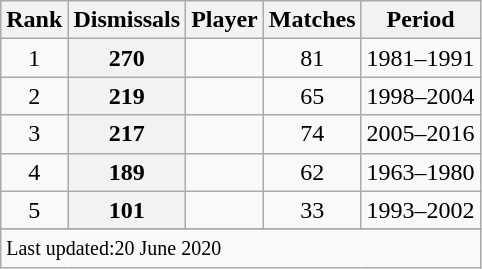<table class="wikitable plainrowheaders sortable">
<tr>
<th scope=col>Rank</th>
<th scope=col>Dismissals</th>
<th scope=col>Player</th>
<th scope=col>Matches</th>
<th scope=col>Period</th>
</tr>
<tr>
<td align=center>1</td>
<th scope=row style=text-align:center;>270</th>
<td></td>
<td align=center>81</td>
<td>1981–1991</td>
</tr>
<tr>
<td align=center>2</td>
<th scope=row style=text-align:center;>219</th>
<td></td>
<td align=center>65</td>
<td>1998–2004</td>
</tr>
<tr>
<td align=center>3</td>
<th scope=row style=text-align:center;>217</th>
<td></td>
<td align=center>74</td>
<td>2005–2016</td>
</tr>
<tr>
<td align=center>4</td>
<th scope=row style=text-align:center;>189</th>
<td></td>
<td align=center>62</td>
<td>1963–1980</td>
</tr>
<tr>
<td align=center>5</td>
<th scope=row style=text-align:center;>101</th>
<td></td>
<td align=center>33</td>
<td>1993–2002</td>
</tr>
<tr>
</tr>
<tr class=sortbottom>
<td colspan=5><small>Last updated:20 June 2020</small></td>
</tr>
</table>
